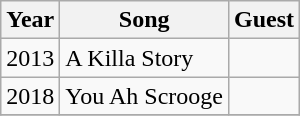<table class="wikitable" border="1">
<tr>
<th>Year</th>
<th>Song</th>
<th>Guest</th>
</tr>
<tr>
<td>2013</td>
<td>A Killa Story</td>
<td></td>
</tr>
<tr>
<td>2018</td>
<td>You Ah Scrooge</td>
<td></td>
</tr>
<tr>
</tr>
</table>
